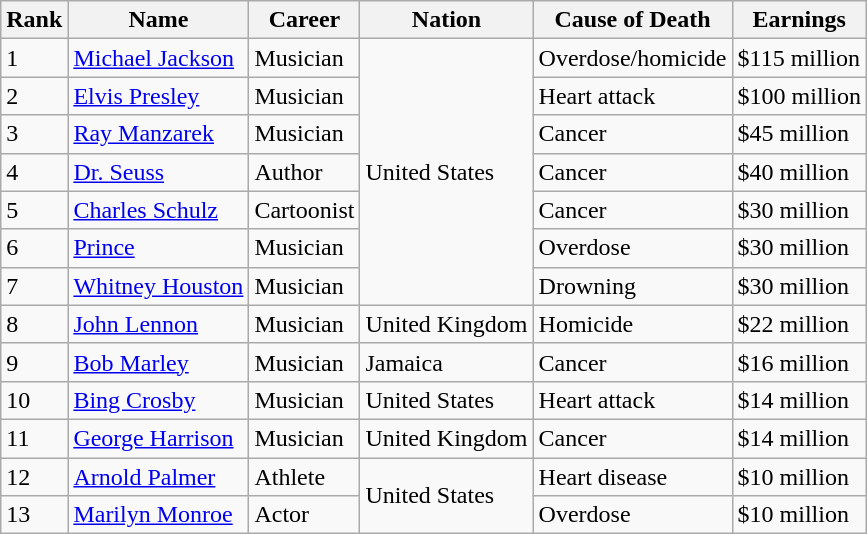<table class="wikitable sortable" border="1">
<tr>
<th scope="col">Rank</th>
<th scope="col">Name</th>
<th scope="col">Career</th>
<th scope="col">Nation</th>
<th scope="col">Cause of Death</th>
<th scope="col">Earnings</th>
</tr>
<tr>
<td>1</td>
<td><a href='#'>Michael Jackson</a></td>
<td>Musician</td>
<td rowspan="7">United States</td>
<td>Overdose/homicide</td>
<td>$115 million</td>
</tr>
<tr>
<td>2</td>
<td><a href='#'>Elvis Presley</a></td>
<td>Musician</td>
<td>Heart attack</td>
<td>$100 million</td>
</tr>
<tr>
<td>3</td>
<td><a href='#'>Ray Manzarek</a></td>
<td>Musician</td>
<td>Cancer</td>
<td>$45 million</td>
</tr>
<tr>
<td>4</td>
<td><a href='#'>Dr. Seuss</a></td>
<td>Author</td>
<td>Cancer</td>
<td>$40 million</td>
</tr>
<tr>
<td>5</td>
<td><a href='#'>Charles Schulz</a></td>
<td>Cartoonist</td>
<td>Cancer</td>
<td>$30 million</td>
</tr>
<tr>
<td>6</td>
<td><a href='#'>Prince</a></td>
<td>Musician</td>
<td>Overdose</td>
<td>$30 million</td>
</tr>
<tr>
<td>7</td>
<td><a href='#'>Whitney Houston</a></td>
<td>Musician</td>
<td>Drowning</td>
<td>$30 million</td>
</tr>
<tr>
<td>8</td>
<td><a href='#'>John Lennon</a></td>
<td>Musician</td>
<td>United Kingdom</td>
<td>Homicide</td>
<td>$22 million</td>
</tr>
<tr>
<td>9</td>
<td><a href='#'>Bob Marley</a></td>
<td>Musician</td>
<td>Jamaica</td>
<td>Cancer</td>
<td>$16 million</td>
</tr>
<tr>
<td>10</td>
<td><a href='#'>Bing Crosby</a></td>
<td>Musician</td>
<td>United States</td>
<td>Heart attack</td>
<td>$14 million</td>
</tr>
<tr>
<td>11</td>
<td><a href='#'>George Harrison</a></td>
<td>Musician</td>
<td>United Kingdom</td>
<td>Cancer</td>
<td>$14 million</td>
</tr>
<tr>
<td>12</td>
<td><a href='#'>Arnold Palmer</a></td>
<td>Athlete</td>
<td rowspan="2">United States</td>
<td>Heart disease</td>
<td>$10 million</td>
</tr>
<tr>
<td>13</td>
<td><a href='#'>Marilyn Monroe</a></td>
<td>Actor</td>
<td>Overdose</td>
<td>$10 million</td>
</tr>
</table>
